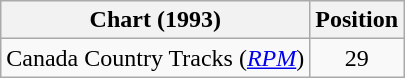<table class="wikitable sortable">
<tr>
<th scope="col">Chart (1993)</th>
<th scope="col">Position</th>
</tr>
<tr>
<td>Canada Country Tracks (<em><a href='#'>RPM</a></em>)</td>
<td align="center">29</td>
</tr>
</table>
